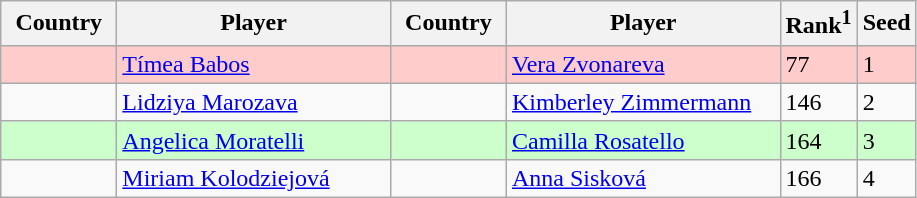<table class="sortable wikitable">
<tr>
<th width="70">Country</th>
<th width="175">Player</th>
<th width="70">Country</th>
<th width="175">Player</th>
<th>Rank<sup>1</sup></th>
<th>Seed</th>
</tr>
<tr style="background:#fcc;">
<td></td>
<td><a href='#'>Tímea Babos</a></td>
<td></td>
<td><a href='#'>Vera Zvonareva</a></td>
<td>77</td>
<td>1</td>
</tr>
<tr>
<td></td>
<td><a href='#'>Lidziya Marozava</a></td>
<td></td>
<td><a href='#'>Kimberley Zimmermann</a></td>
<td>146</td>
<td>2</td>
</tr>
<tr style="background:#cfc;">
<td></td>
<td><a href='#'>Angelica Moratelli</a></td>
<td></td>
<td><a href='#'>Camilla Rosatello</a></td>
<td>164</td>
<td>3</td>
</tr>
<tr>
<td></td>
<td><a href='#'>Miriam Kolodziejová</a></td>
<td></td>
<td><a href='#'>Anna Sisková</a></td>
<td>166</td>
<td>4</td>
</tr>
</table>
